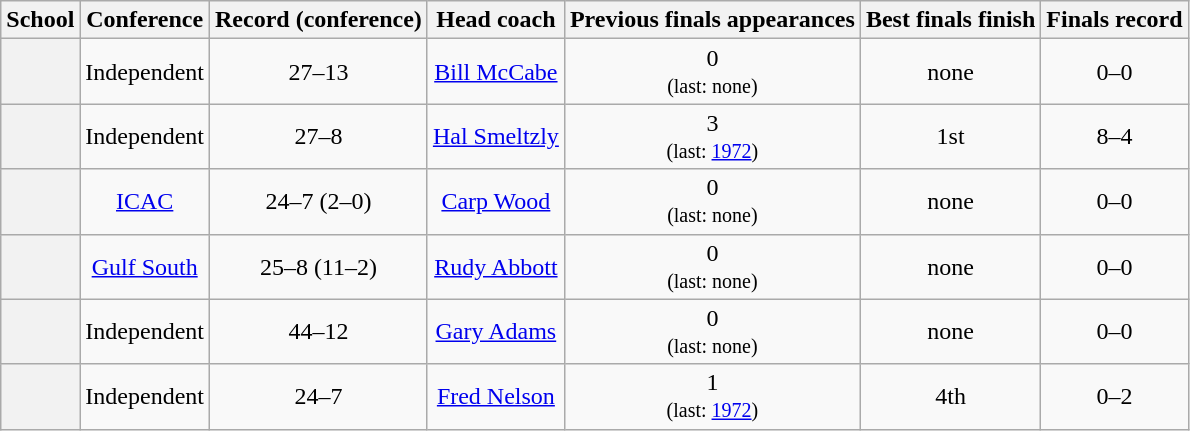<table class="wikitable" style=text-align:center>
<tr>
<th>School</th>
<th>Conference</th>
<th>Record (conference)</th>
<th>Head coach</th>
<th>Previous finals appearances</th>
<th>Best finals finish</th>
<th>Finals record</th>
</tr>
<tr>
<th scope="row" style="text-align:center"></th>
<td>Independent</td>
<td>27–13</td>
<td><a href='#'>Bill McCabe</a></td>
<td>0<br><small>(last: none)</small></td>
<td>none</td>
<td>0–0</td>
</tr>
<tr>
<th scope="row" style="text-align:center"></th>
<td>Independent</td>
<td>27–8</td>
<td><a href='#'>Hal Smeltzly</a></td>
<td>3<br><small>(last: <a href='#'>1972</a>)</small></td>
<td>1st</td>
<td>8–4</td>
</tr>
<tr>
<th scope="row" style="text-align:center"></th>
<td><a href='#'>ICAC</a></td>
<td>24–7 (2–0)</td>
<td><a href='#'>Carp Wood</a></td>
<td>0<br><small>(last: none)</small></td>
<td>none</td>
<td>0–0</td>
</tr>
<tr>
<th scope="row" style="text-align:center"></th>
<td><a href='#'>Gulf South</a></td>
<td>25–8 (11–2)</td>
<td><a href='#'>Rudy Abbott</a></td>
<td>0<br><small>(last: none)</small></td>
<td>none</td>
<td>0–0</td>
</tr>
<tr>
<th scope="row" style="text-align:center"></th>
<td>Independent</td>
<td>44–12</td>
<td><a href='#'>Gary Adams</a></td>
<td>0<br><small>(last: none)</small></td>
<td>none</td>
<td>0–0</td>
</tr>
<tr>
<th scope="row" style="text-align:center"></th>
<td>Independent</td>
<td>24–7</td>
<td><a href='#'>Fred Nelson</a></td>
<td>1<br><small>(last: <a href='#'>1972</a>)</small></td>
<td>4th</td>
<td>0–2</td>
</tr>
</table>
